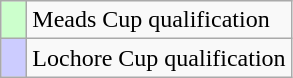<table class="wikitable">
<tr>
<td style="width:10px; background:#cfc"></td>
<td>Meads Cup qualification</td>
</tr>
<tr>
<td style="width:10px; background:#ccf"></td>
<td>Lochore Cup qualification</td>
</tr>
</table>
